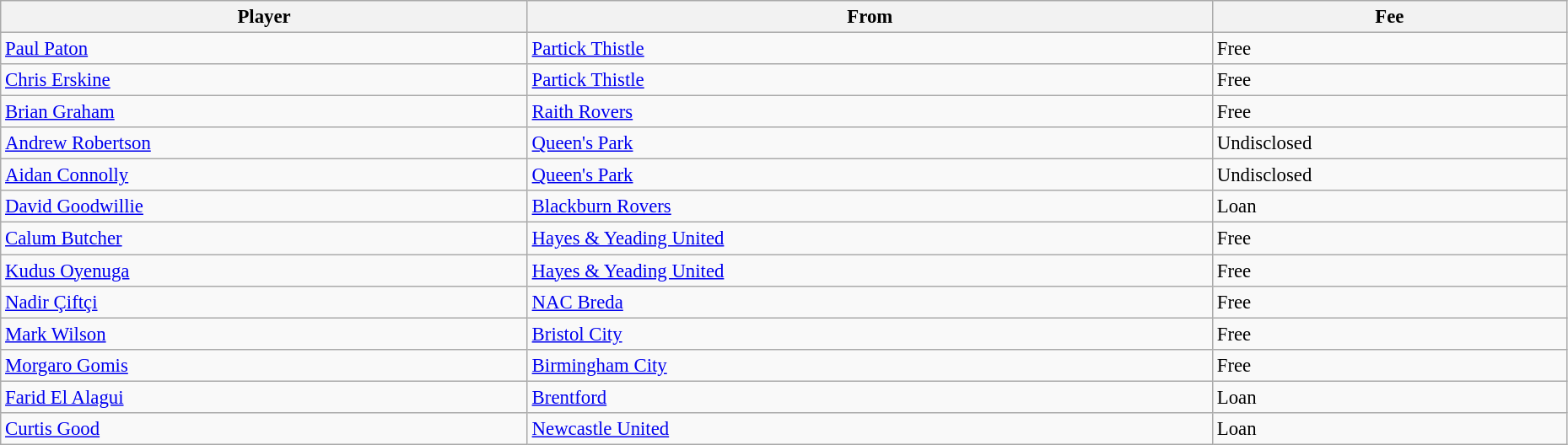<table class="wikitable" style="text-align:center; font-size:95%;width:98%; text-align:left">
<tr>
<th>Player</th>
<th>From</th>
<th>Fee</th>
</tr>
<tr>
<td> <a href='#'>Paul Paton</a></td>
<td> <a href='#'>Partick Thistle</a></td>
<td>Free</td>
</tr>
<tr>
<td> <a href='#'>Chris Erskine</a></td>
<td> <a href='#'>Partick Thistle</a></td>
<td>Free</td>
</tr>
<tr>
<td> <a href='#'>Brian Graham</a></td>
<td> <a href='#'>Raith Rovers</a></td>
<td>Free</td>
</tr>
<tr>
<td> <a href='#'>Andrew Robertson</a></td>
<td> <a href='#'>Queen's Park</a></td>
<td>Undisclosed</td>
</tr>
<tr |>
<td> <a href='#'>Aidan Connolly</a></td>
<td> <a href='#'>Queen's Park</a></td>
<td>Undisclosed</td>
</tr>
<tr>
<td> <a href='#'>David Goodwillie</a></td>
<td> <a href='#'>Blackburn Rovers</a></td>
<td>Loan</td>
</tr>
<tr>
<td> <a href='#'>Calum Butcher</a></td>
<td> <a href='#'>Hayes & Yeading United</a></td>
<td>Free</td>
</tr>
<tr>
<td> <a href='#'>Kudus Oyenuga</a></td>
<td> <a href='#'>Hayes & Yeading United</a></td>
<td>Free</td>
</tr>
<tr>
<td> <a href='#'>Nadir Çiftçi</a></td>
<td> <a href='#'>NAC Breda</a></td>
<td>Free</td>
</tr>
<tr>
<td> <a href='#'>Mark Wilson</a></td>
<td> <a href='#'>Bristol City</a></td>
<td>Free</td>
</tr>
<tr>
<td> <a href='#'>Morgaro Gomis</a></td>
<td> <a href='#'>Birmingham City</a></td>
<td>Free</td>
</tr>
<tr>
<td> <a href='#'>Farid El Alagui</a></td>
<td> <a href='#'>Brentford</a></td>
<td>Loan</td>
</tr>
<tr>
<td> <a href='#'>Curtis Good</a></td>
<td> <a href='#'>Newcastle United</a></td>
<td>Loan</td>
</tr>
</table>
